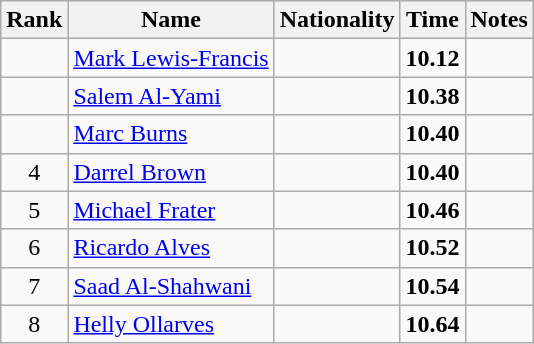<table class="wikitable sortable" style="text-align:center">
<tr>
<th>Rank</th>
<th>Name</th>
<th>Nationality</th>
<th>Time</th>
<th>Notes</th>
</tr>
<tr>
<td></td>
<td align=left><a href='#'>Mark Lewis-Francis</a></td>
<td align=left></td>
<td><strong>10.12</strong></td>
<td></td>
</tr>
<tr>
<td></td>
<td align=left><a href='#'>Salem Al-Yami</a></td>
<td align=left></td>
<td><strong>10.38</strong></td>
<td></td>
</tr>
<tr>
<td></td>
<td align=left><a href='#'>Marc Burns</a></td>
<td align=left></td>
<td><strong>10.40</strong></td>
<td></td>
</tr>
<tr>
<td>4</td>
<td align=left><a href='#'>Darrel Brown</a></td>
<td align=left></td>
<td><strong>10.40</strong></td>
<td></td>
</tr>
<tr>
<td>5</td>
<td align=left><a href='#'>Michael Frater</a></td>
<td align=left></td>
<td><strong>10.46</strong></td>
<td></td>
</tr>
<tr>
<td>6</td>
<td align=left><a href='#'>Ricardo Alves</a></td>
<td align=left></td>
<td><strong>10.52</strong></td>
<td></td>
</tr>
<tr>
<td>7</td>
<td align=left><a href='#'>Saad Al-Shahwani</a></td>
<td align=left></td>
<td><strong>10.54</strong></td>
<td></td>
</tr>
<tr>
<td>8</td>
<td align=left><a href='#'>Helly Ollarves</a></td>
<td align=left></td>
<td><strong>10.64</strong></td>
<td></td>
</tr>
</table>
